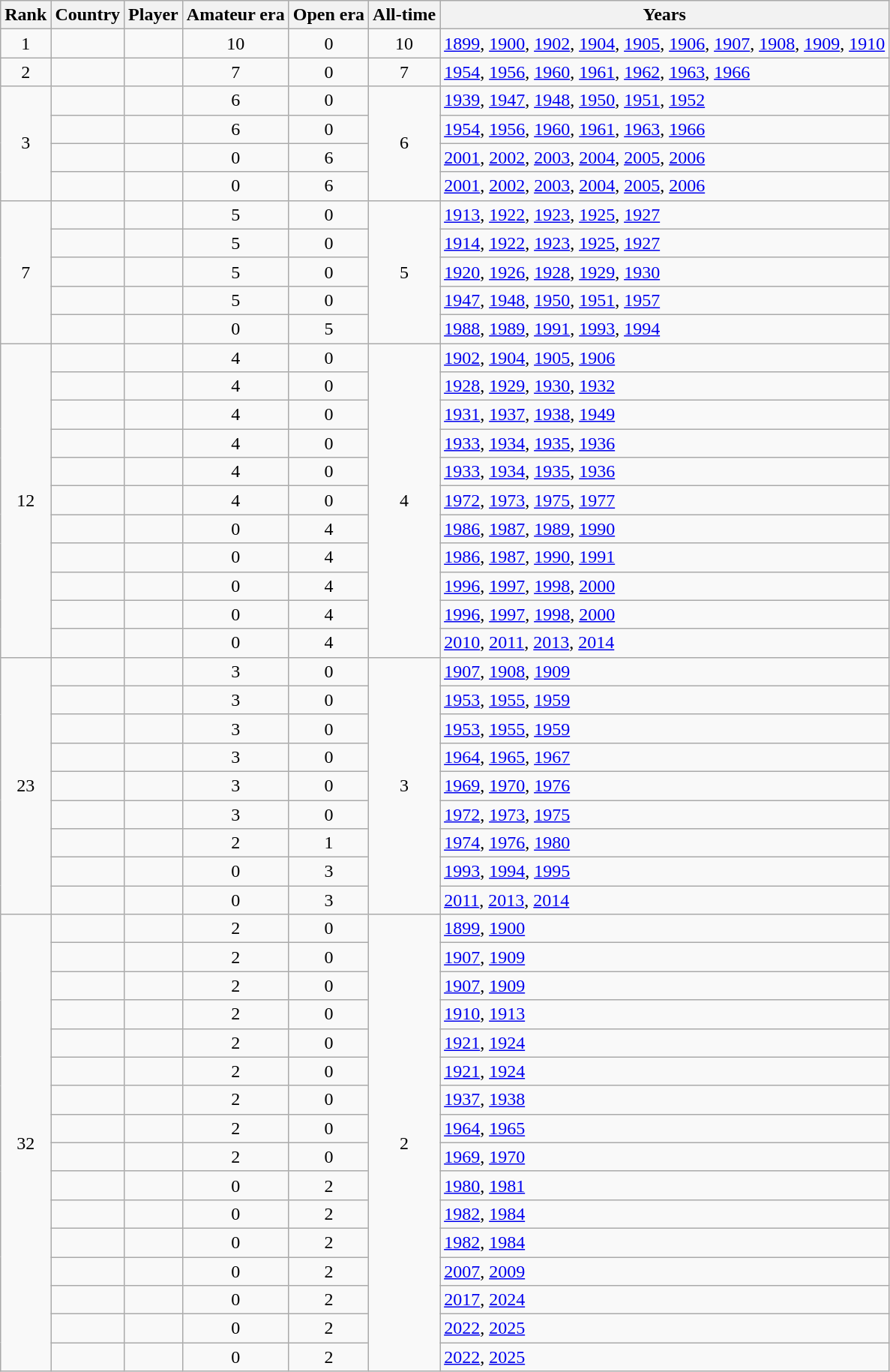<table class="wikitable sortable">
<tr>
<th>Rank</th>
<th>Country</th>
<th>Player</th>
<th>Amateur era</th>
<th>Open era</th>
<th>All-time</th>
<th class="unsortable">Years</th>
</tr>
<tr>
<td align=center>1</td>
<td></td>
<td></td>
<td align=center>10</td>
<td align=center>0</td>
<td align=center>10</td>
<td><a href='#'>1899</a>, <a href='#'>1900</a>, <a href='#'>1902</a>, <a href='#'>1904</a>, <a href='#'>1905</a>, <a href='#'>1906</a>, <a href='#'>1907</a>, <a href='#'>1908</a>, <a href='#'>1909</a>, <a href='#'>1910</a></td>
</tr>
<tr>
<td align=center>2</td>
<td><br></td>
<td></td>
<td align=center>7</td>
<td align=center>0</td>
<td align=center>7</td>
<td><a href='#'>1954</a>, <a href='#'>1956</a>, <a href='#'>1960</a>, <a href='#'>1961</a>, <a href='#'>1962</a>, <a href='#'>1963</a>, <a href='#'>1966</a></td>
</tr>
<tr>
<td rowspan=4 align=center>3</td>
<td></td>
<td></td>
<td align=center>6</td>
<td align=center>0</td>
<td rowspan=4 align=center>6</td>
<td><a href='#'>1939</a>, <a href='#'>1947</a>, <a href='#'>1948</a>, <a href='#'>1950</a>, <a href='#'>1951</a>, <a href='#'>1952</a></td>
</tr>
<tr>
<td><br></td>
<td></td>
<td align=center>6</td>
<td align=center>0</td>
<td><a href='#'>1954</a>, <a href='#'>1956</a>, <a href='#'>1960</a>, <a href='#'>1961</a>, <a href='#'>1963</a>, <a href='#'>1966</a></td>
</tr>
<tr>
<td></td>
<td></td>
<td align=center>0</td>
<td align=center>6</td>
<td><a href='#'>2001</a>, <a href='#'>2002</a>, <a href='#'>2003</a>, <a href='#'>2004</a>, <a href='#'>2005</a>, <a href='#'>2006</a></td>
</tr>
<tr>
<td></td>
<td></td>
<td align=center>0</td>
<td align=center>6</td>
<td><a href='#'>2001</a>, <a href='#'>2002</a>, <a href='#'>2003</a>, <a href='#'>2004</a>, <a href='#'>2005</a>, <a href='#'>2006</a></td>
</tr>
<tr>
<td rowspan=5 align=center>7</td>
<td></td>
<td></td>
<td align=center>5</td>
<td align=center>0</td>
<td rowspan=5 align=center>5</td>
<td><a href='#'>1913</a>, <a href='#'>1922</a>, <a href='#'>1923</a>, <a href='#'>1925</a>, <a href='#'>1927</a></td>
</tr>
<tr>
<td></td>
<td></td>
<td align=center>5</td>
<td align=center>0</td>
<td><a href='#'>1914</a>, <a href='#'>1922</a>, <a href='#'>1923</a>, <a href='#'>1925</a>, <a href='#'>1927</a></td>
</tr>
<tr>
<td></td>
<td></td>
<td align=center>5</td>
<td align=center>0</td>
<td><a href='#'>1920</a>, <a href='#'>1926</a>, <a href='#'>1928</a>, <a href='#'>1929</a>, <a href='#'>1930</a></td>
</tr>
<tr>
<td></td>
<td></td>
<td align=center>5</td>
<td align=center>0</td>
<td><a href='#'>1947</a>, <a href='#'>1948</a>, <a href='#'>1950</a>, <a href='#'>1951</a>, <a href='#'>1957</a></td>
</tr>
<tr>
<td></td>
<td></td>
<td align=center>0</td>
<td align=center>5</td>
<td><a href='#'>1988</a>, <a href='#'>1989</a>, <a href='#'>1991</a>, <a href='#'>1993</a>, <a href='#'>1994</a></td>
</tr>
<tr>
<td rowspan=11 align=center>12</td>
<td></td>
<td></td>
<td align=center>4</td>
<td align=center>0</td>
<td rowspan=11 align=center>4</td>
<td><a href='#'>1902</a>, <a href='#'>1904</a>, <a href='#'>1905</a>, <a href='#'>1906</a></td>
</tr>
<tr>
<td></td>
<td></td>
<td align=center>4</td>
<td align=center>0</td>
<td><a href='#'>1928</a>, <a href='#'>1929</a>, <a href='#'>1930</a>, <a href='#'>1932</a></td>
</tr>
<tr>
<td></td>
<td></td>
<td align=center>4</td>
<td align=center>0</td>
<td><a href='#'>1931</a>, <a href='#'>1937</a>, <a href='#'>1938</a>, <a href='#'>1949</a></td>
</tr>
<tr>
<td></td>
<td></td>
<td align=center>4</td>
<td align=center>0</td>
<td><a href='#'>1933</a>, <a href='#'>1934</a>, <a href='#'>1935</a>, <a href='#'>1936</a></td>
</tr>
<tr>
<td></td>
<td></td>
<td align=center>4</td>
<td align=center>0</td>
<td><a href='#'>1933</a>, <a href='#'>1934</a>, <a href='#'>1935</a>, <a href='#'>1936</a></td>
</tr>
<tr>
<td></td>
<td></td>
<td align=center>4</td>
<td align=center>0</td>
<td><a href='#'>1972</a>, <a href='#'>1973</a>, <a href='#'>1975</a>, <a href='#'>1977</a></td>
</tr>
<tr>
<td></td>
<td></td>
<td align=center>0</td>
<td align=center>4</td>
<td><a href='#'>1986</a>, <a href='#'>1987</a>, <a href='#'>1989</a>, <a href='#'>1990</a></td>
</tr>
<tr>
<td></td>
<td></td>
<td align=center>0</td>
<td align=center>4</td>
<td><a href='#'>1986</a>, <a href='#'>1987</a>, <a href='#'>1990</a>, <a href='#'>1991</a></td>
</tr>
<tr>
<td></td>
<td></td>
<td align=center>0</td>
<td align=center>4</td>
<td><a href='#'>1996</a>, <a href='#'>1997</a>, <a href='#'>1998</a>, <a href='#'>2000</a></td>
</tr>
<tr>
<td></td>
<td></td>
<td align=center>0</td>
<td align=center>4</td>
<td><a href='#'>1996</a>, <a href='#'>1997</a>, <a href='#'>1998</a>, <a href='#'>2000</a></td>
</tr>
<tr>
<td></td>
<td></td>
<td align=center>0</td>
<td align=center>4</td>
<td><a href='#'>2010</a>, <a href='#'>2011</a>, <a href='#'>2013</a>, <a href='#'>2014</a></td>
</tr>
<tr>
<td rowspan=9 align=center>23</td>
<td></td>
<td></td>
<td align=center>3</td>
<td align=center>0</td>
<td rowspan=9 align=center>3</td>
<td><a href='#'>1907</a>, <a href='#'>1908</a>, <a href='#'>1909</a></td>
</tr>
<tr>
<td></td>
<td></td>
<td align=center>3</td>
<td align=center>0</td>
<td><a href='#'>1953</a>, <a href='#'>1955</a>, <a href='#'>1959</a></td>
</tr>
<tr>
<td></td>
<td></td>
<td align=center>3</td>
<td align=center>0</td>
<td><a href='#'>1953</a>, <a href='#'>1955</a>, <a href='#'>1959</a></td>
</tr>
<tr>
<td></td>
<td></td>
<td align=center>3</td>
<td align=center>0</td>
<td><a href='#'>1964</a>, <a href='#'>1965</a>, <a href='#'>1967</a></td>
</tr>
<tr>
<td></td>
<td></td>
<td align=center>3</td>
<td align=center>0</td>
<td><a href='#'>1969</a>, <a href='#'>1970</a>, <a href='#'>1976</a></td>
</tr>
<tr>
<td></td>
<td></td>
<td align=center>3</td>
<td align=center>0</td>
<td><a href='#'>1972</a>, <a href='#'>1973</a>, <a href='#'>1975</a></td>
</tr>
<tr>
<td></td>
<td></td>
<td align=center>2</td>
<td align=center>1</td>
<td><a href='#'>1974</a>, <a href='#'>1976</a>, <a href='#'>1980</a></td>
</tr>
<tr>
<td></td>
<td></td>
<td align=center>0</td>
<td align=center>3</td>
<td><a href='#'>1993</a>, <a href='#'>1994</a>, <a href='#'>1995</a></td>
</tr>
<tr>
<td></td>
<td></td>
<td align=center>0</td>
<td align=center>3</td>
<td><a href='#'>2011</a>, <a href='#'>2013</a>, <a href='#'>2014</a></td>
</tr>
<tr>
<td rowspan=16 align=center>32</td>
<td></td>
<td></td>
<td align=center>2</td>
<td align=center>0</td>
<td rowspan=16 align=center>2</td>
<td><a href='#'>1899</a>, <a href='#'>1900</a></td>
</tr>
<tr>
<td></td>
<td></td>
<td align=center>2</td>
<td align=center>0</td>
<td><a href='#'>1907</a>, <a href='#'>1909</a></td>
</tr>
<tr>
<td></td>
<td></td>
<td align=center>2</td>
<td align=center>0</td>
<td><a href='#'>1907</a>, <a href='#'>1909</a></td>
</tr>
<tr>
<td></td>
<td></td>
<td align=center>2</td>
<td align=center>0</td>
<td><a href='#'>1910</a>, <a href='#'>1913</a></td>
</tr>
<tr>
<td></td>
<td></td>
<td align=center>2</td>
<td align=center>0</td>
<td><a href='#'>1921</a>, <a href='#'>1924</a></td>
</tr>
<tr>
<td></td>
<td></td>
<td align=center>2</td>
<td align=center>0</td>
<td><a href='#'>1921</a>, <a href='#'>1924</a></td>
</tr>
<tr>
<td></td>
<td></td>
<td align=center>2</td>
<td align=center>0</td>
<td><a href='#'>1937</a>, <a href='#'>1938</a></td>
</tr>
<tr>
<td></td>
<td></td>
<td align=center>2</td>
<td align=center>0</td>
<td><a href='#'>1964</a>, <a href='#'>1965</a></td>
</tr>
<tr>
<td></td>
<td></td>
<td align=center>2</td>
<td align=center>0</td>
<td><a href='#'>1969</a>, <a href='#'>1970</a></td>
</tr>
<tr>
<td></td>
<td></td>
<td align=center>0</td>
<td align=center>2</td>
<td><a href='#'>1980</a>, <a href='#'>1981</a></td>
</tr>
<tr>
<td></td>
<td></td>
<td align=center>0</td>
<td align=center>2</td>
<td><a href='#'>1982</a>, <a href='#'>1984</a></td>
</tr>
<tr>
<td></td>
<td></td>
<td align=center>0</td>
<td align=center>2</td>
<td><a href='#'>1982</a>, <a href='#'>1984</a></td>
</tr>
<tr>
<td></td>
<td></td>
<td align=center>0</td>
<td align=center>2</td>
<td><a href='#'>2007</a>, <a href='#'>2009</a></td>
</tr>
<tr>
<td></td>
<td><strong></strong></td>
<td align=center>0</td>
<td align=center>2</td>
<td><a href='#'>2017</a>, <a href='#'>2024</a></td>
</tr>
<tr>
<td></td>
<td><strong></strong></td>
<td align=center>0</td>
<td align=center>2</td>
<td><a href='#'>2022</a>, <a href='#'>2025</a></td>
</tr>
<tr>
<td></td>
<td><strong></strong></td>
<td align=center>0</td>
<td align=center>2</td>
<td><a href='#'>2022</a>, <a href='#'>2025</a></td>
</tr>
</table>
